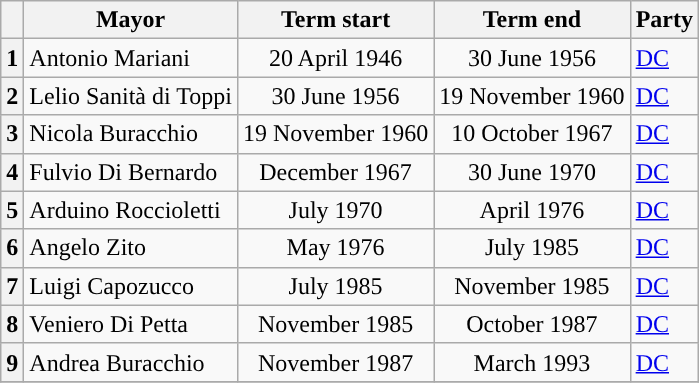<table class="wikitable">
<tr>
<th class=unsortable> </th>
<th>Mayor</th>
<th>Term start</th>
<th>Term end</th>
<th>Party</th>
</tr>
<tr>
<th style="background:">1</th>
<td>Antonio Mariani</td>
<td align=center>20 April 1946</td>
<td align=center>30 June 1956</td>
<td><a href='#'>DC</a></td>
</tr>
<tr>
<th style="background:">2</th>
<td>Lelio Sanità di Toppi</td>
<td align=center>30 June 1956</td>
<td align=center>19 November 1960</td>
<td><a href='#'>DC</a></td>
</tr>
<tr>
<th style="background:">3</th>
<td>Nicola Buracchio</td>
<td align=center>19 November 1960</td>
<td align=center>10 October 1967</td>
<td><a href='#'>DC</a></td>
</tr>
<tr>
<th style="background:">4</th>
<td>Fulvio Di Bernardo</td>
<td align=center>December 1967</td>
<td align=center>30 June 1970</td>
<td><a href='#'>DC</a></td>
</tr>
<tr>
<th style="background:">5</th>
<td>Arduino Roccioletti</td>
<td align=center>July 1970</td>
<td align=center>April 1976</td>
<td><a href='#'>DC</a></td>
</tr>
<tr>
<th style="background:">6</th>
<td>Angelo Zito</td>
<td align=center>May 1976</td>
<td align=center>July 1985</td>
<td><a href='#'>DC</a></td>
</tr>
<tr>
<th style="background:">7</th>
<td>Luigi Capozucco</td>
<td align=center>July 1985</td>
<td align=center>November 1985</td>
<td><a href='#'>DC</a></td>
</tr>
<tr>
<th style="background:">8</th>
<td>Veniero Di Petta</td>
<td align=center>November 1985</td>
<td align=center>October 1987</td>
<td><a href='#'>DC</a></td>
</tr>
<tr>
<th style="background:">9</th>
<td>Andrea Buracchio</td>
<td align=center>November 1987</td>
<td align=center>March 1993</td>
<td><a href='#'>DC</a></td>
</tr>
<tr>
</tr>
</table>
